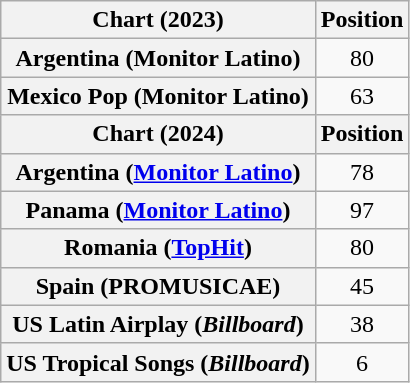<table class="wikitable plainrowheaders sortable" style="text-align:center">
<tr>
<th scope="col">Chart (2023)</th>
<th scope="col">Position</th>
</tr>
<tr>
<th scope="row">Argentina (Monitor Latino)</th>
<td>80</td>
</tr>
<tr>
<th scope="row">Mexico Pop (Monitor Latino)</th>
<td>63</td>
</tr>
<tr>
<th scope="col">Chart (2024)</th>
<th scope="col">Position</th>
</tr>
<tr>
<th scope="row">Argentina (<a href='#'>Monitor Latino</a>)</th>
<td>78</td>
</tr>
<tr>
<th scope="row">Panama (<a href='#'>Monitor Latino</a>)</th>
<td>97</td>
</tr>
<tr>
<th scope="row">Romania (<a href='#'>TopHit</a>)</th>
<td>80</td>
</tr>
<tr>
<th scope="row">Spain (PROMUSICAE)</th>
<td>45</td>
</tr>
<tr>
<th scope="row">US Latin Airplay (<em>Billboard</em>)</th>
<td>38</td>
</tr>
<tr>
<th scope="row">US Tropical Songs (<em>Billboard</em>)</th>
<td>6</td>
</tr>
</table>
